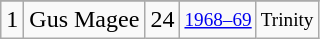<table class="wikitable">
<tr>
</tr>
<tr>
<td>1</td>
<td>Gus Magee</td>
<td>24</td>
<td style="font-size:80%;"><a href='#'>1968–69</a></td>
<td style="font-size:80%;">Trinity</td>
</tr>
</table>
